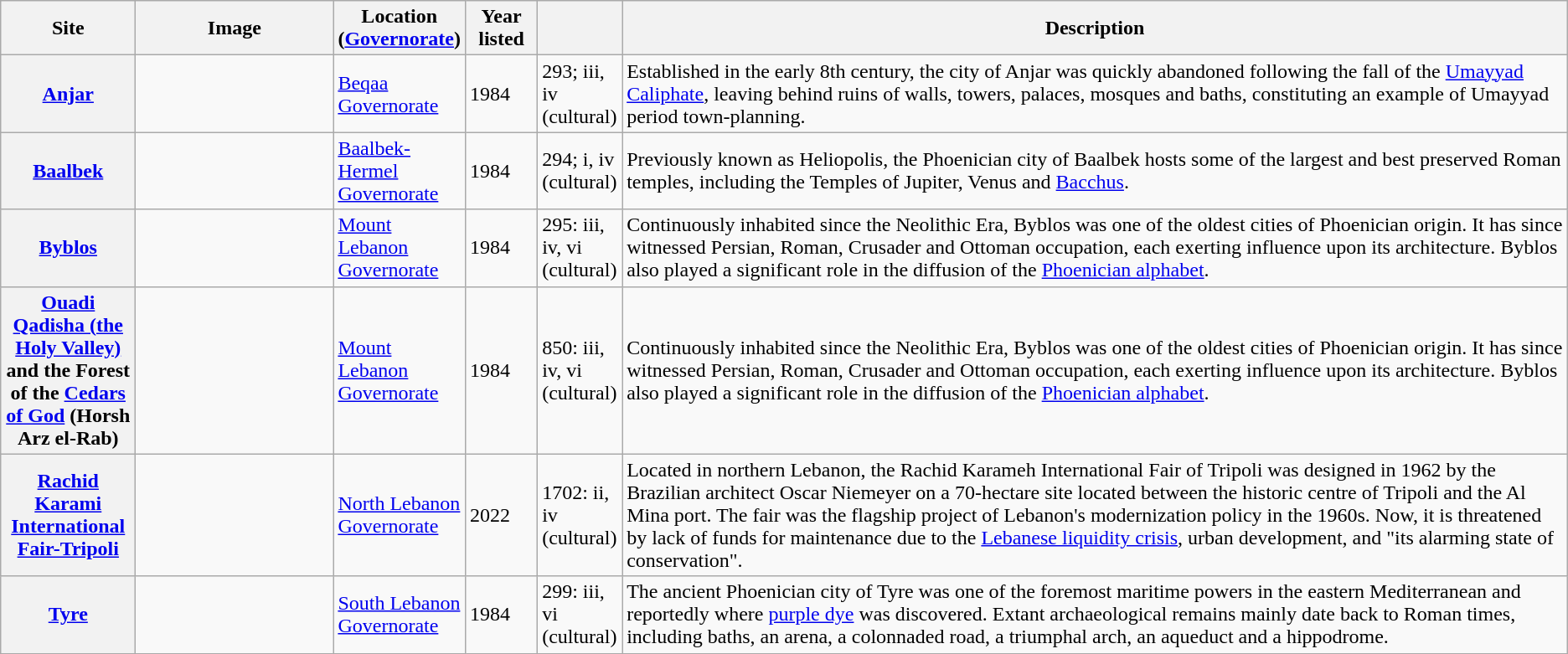<table class="wikitable sortable plainrowheaders">
<tr>
<th style="width:100px;" scope="col">Site</th>
<th class="unsortable"  style="width:150px;" scope="col">Image</th>
<th style="width:80px;" scope="col">Location (<a href='#'>Governorate</a>)</th>
<th style="width:50px;" scope="col">Year listed</th>
<th style="width:60px;" scope="col" data-sort-type="number"></th>
<th scope="col" class="unsortable">Description</th>
</tr>
<tr>
<th scope="row"><a href='#'>Anjar</a></th>
<td></td>
<td><a href='#'>Beqaa Governorate</a></td>
<td>1984</td>
<td>293; iii, iv (cultural)</td>
<td>Established in the early 8th century, the city of Anjar was quickly abandoned following the fall of the <a href='#'>Umayyad Caliphate</a>, leaving behind ruins of walls, towers, palaces, mosques and baths, constituting an example of Umayyad period town-planning.</td>
</tr>
<tr>
<th scope="row"><a href='#'>Baalbek</a></th>
<td></td>
<td><a href='#'>Baalbek-Hermel Governorate</a></td>
<td>1984</td>
<td>294; i, iv (cultural)</td>
<td>Previously known as Heliopolis, the Phoenician city of Baalbek hosts some of the largest and best preserved Roman temples, including the Temples of Jupiter, Venus and <a href='#'>Bacchus</a>.</td>
</tr>
<tr>
<th scope="row"><a href='#'>Byblos</a></th>
<td></td>
<td><a href='#'>Mount Lebanon Governorate</a></td>
<td>1984</td>
<td>295: iii, iv, vi (cultural)</td>
<td>Continuously inhabited since the Neolithic Era, Byblos was one of the oldest cities of Phoenician origin. It has since witnessed Persian, Roman, Crusader and Ottoman occupation, each exerting influence upon its architecture. Byblos also played a significant role in the diffusion of the <a href='#'>Phoenician alphabet</a>.</td>
</tr>
<tr>
<th scope="row"><a href='#'>Ouadi Qadisha (the Holy Valley)</a> and the Forest of the <a href='#'>Cedars of God</a> (Horsh Arz el-Rab)</th>
<td></td>
<td><a href='#'>Mount Lebanon Governorate</a></td>
<td>1984</td>
<td>850: iii, iv, vi (cultural)</td>
<td>Continuously inhabited since the Neolithic Era, Byblos was one of the oldest cities of Phoenician origin. It has since witnessed Persian, Roman, Crusader and Ottoman occupation, each exerting influence upon its architecture. Byblos also played a significant role in the diffusion of the <a href='#'>Phoenician alphabet</a>.</td>
</tr>
<tr>
<th scope="row"><a href='#'>Rachid Karami International Fair-Tripoli</a></th>
<td></td>
<td><a href='#'>North Lebanon Governorate</a></td>
<td>2022</td>
<td>1702: ii, iv (cultural)</td>
<td>Located in northern Lebanon, the Rachid Karameh International Fair of Tripoli was designed in 1962 by the Brazilian architect Oscar Niemeyer on a 70-hectare site located between the historic centre of Tripoli and the Al Mina port. The fair was the flagship project of Lebanon's modernization policy in the 1960s. Now, it is threatened by lack of funds for maintenance due to the <a href='#'>Lebanese liquidity crisis</a>, urban development, and "its alarming state of conservation".</td>
</tr>
<tr>
<th scope="row"><a href='#'>Tyre</a></th>
<td></td>
<td><a href='#'>South Lebanon Governorate</a></td>
<td>1984</td>
<td>299: iii, vi (cultural)</td>
<td>The ancient Phoenician city of Tyre was one of the foremost maritime powers in the eastern Mediterranean and reportedly where <a href='#'>purple dye</a> was discovered. Extant archaeological remains mainly date back to Roman times, including baths, an arena, a colonnaded road, a triumphal arch, an aqueduct and a hippodrome.</td>
</tr>
</table>
